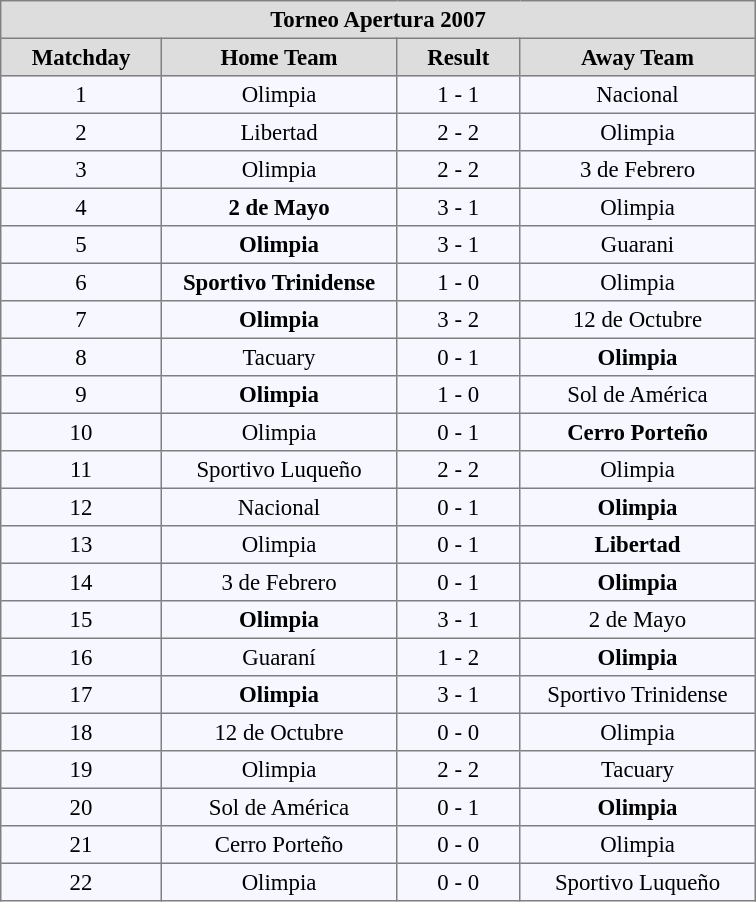<table cellpadding="3" cellspacing="0" border="1" style="background:#f7f8ff; margin:auto; font-size:95%; border:gray solid 1px; border-collapse:collapse;">
<tr style="background:#ddd; text-align:center; color:black;">
<th colspan="4" style="text-align:center;">Torneo Apertura 2007</th>
</tr>
<tr style="background:#ddd; text-align:center; color:black;">
<th style="width:100px;">Matchday</th>
<th style="width:150px;">Home Team</th>
<th width="75">Result</th>
<th style="width:150px;">Away Team</th>
</tr>
<tr align=center>
<td>1</td>
<td>Olimpia</td>
<td>1 - 1</td>
<td>Nacional</td>
</tr>
<tr align=center>
<td>2</td>
<td>Libertad</td>
<td>2 - 2</td>
<td>Olimpia</td>
</tr>
<tr align=center>
<td>3</td>
<td>Olimpia</td>
<td>2 - 2</td>
<td>3 de Febrero</td>
</tr>
<tr align=center>
<td>4</td>
<td><strong>2 de Mayo</strong></td>
<td>3 - 1</td>
<td>Olimpia</td>
</tr>
<tr align=center>
<td>5</td>
<td><strong>Olimpia</strong></td>
<td>3 - 1</td>
<td>Guarani</td>
</tr>
<tr align=center>
<td>6</td>
<td><strong>Sportivo Trinidense</strong></td>
<td>1 - 0</td>
<td>Olimpia</td>
</tr>
<tr align=center>
<td>7</td>
<td><strong>Olimpia</strong></td>
<td>3 - 2</td>
<td>12 de Octubre</td>
</tr>
<tr align=center>
<td>8</td>
<td>Tacuary</td>
<td>0 - 1</td>
<td><strong>Olimpia</strong></td>
</tr>
<tr align=center>
<td>9</td>
<td><strong>Olimpia</strong></td>
<td>1 - 0</td>
<td>Sol de América</td>
</tr>
<tr align=center>
<td>10</td>
<td>Olimpia</td>
<td>0 - 1</td>
<td><strong>Cerro Porteño</strong></td>
</tr>
<tr align=center>
<td>11</td>
<td>Sportivo Luqueño</td>
<td>2 - 2</td>
<td>Olimpia</td>
</tr>
<tr align=center>
<td>12</td>
<td>Nacional</td>
<td>0 - 1</td>
<td><strong>Olimpia</strong></td>
</tr>
<tr align=center>
<td>13</td>
<td>Olimpia</td>
<td>0 - 1</td>
<td><strong>Libertad</strong></td>
</tr>
<tr align=center>
<td>14</td>
<td>3 de Febrero</td>
<td>0 - 1</td>
<td><strong>Olimpia</strong></td>
</tr>
<tr align=center>
<td>15</td>
<td><strong>Olimpia</strong></td>
<td>3 - 1</td>
<td>2 de Mayo</td>
</tr>
<tr align=center>
<td>16</td>
<td>Guaraní</td>
<td>1 - 2</td>
<td><strong>Olimpia</strong></td>
</tr>
<tr align=center>
<td>17</td>
<td><strong>Olimpia</strong></td>
<td>3 - 1</td>
<td>Sportivo Trinidense</td>
</tr>
<tr align=center>
<td>18</td>
<td>12 de Octubre</td>
<td>0 - 0</td>
<td>Olimpia</td>
</tr>
<tr align=center>
<td>19</td>
<td>Olimpia</td>
<td>2 - 2</td>
<td>Tacuary</td>
</tr>
<tr align=center>
<td>20</td>
<td>Sol de América</td>
<td>0 - 1</td>
<td><strong>Olimpia</strong></td>
</tr>
<tr align=center>
<td>21</td>
<td>Cerro Porteño</td>
<td>0 - 0</td>
<td>Olimpia</td>
</tr>
<tr align=center>
<td>22</td>
<td>Olimpia</td>
<td>0 - 0</td>
<td>Sportivo Luqueño</td>
</tr>
</table>
